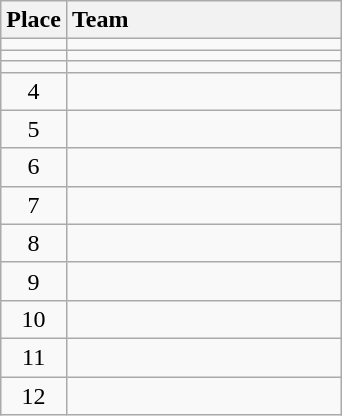<table class="wikitable" style="text-align:center; padding-bottom:0;">
<tr>
<th>Place</th>
<th style="width:11em; text-align:left;">Team</th>
</tr>
<tr>
<td></td>
<td align=left></td>
</tr>
<tr>
<td></td>
<td align=left></td>
</tr>
<tr>
<td></td>
<td align=left></td>
</tr>
<tr>
<td>4</td>
<td align=left></td>
</tr>
<tr>
<td>5</td>
<td align=left></td>
</tr>
<tr>
<td>6</td>
<td align=left></td>
</tr>
<tr>
<td>7</td>
<td align=left></td>
</tr>
<tr>
<td>8</td>
<td align=left></td>
</tr>
<tr>
<td>9</td>
<td align=left></td>
</tr>
<tr>
<td>10</td>
<td align=left></td>
</tr>
<tr>
<td>11</td>
<td align=left></td>
</tr>
<tr>
<td>12</td>
<td align=left></td>
</tr>
</table>
